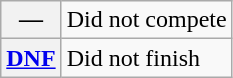<table class="wikitable">
<tr>
<th scope="row">—</th>
<td>Did not compete</td>
</tr>
<tr>
<th scope="row"><a href='#'>DNF</a></th>
<td>Did not finish</td>
</tr>
</table>
